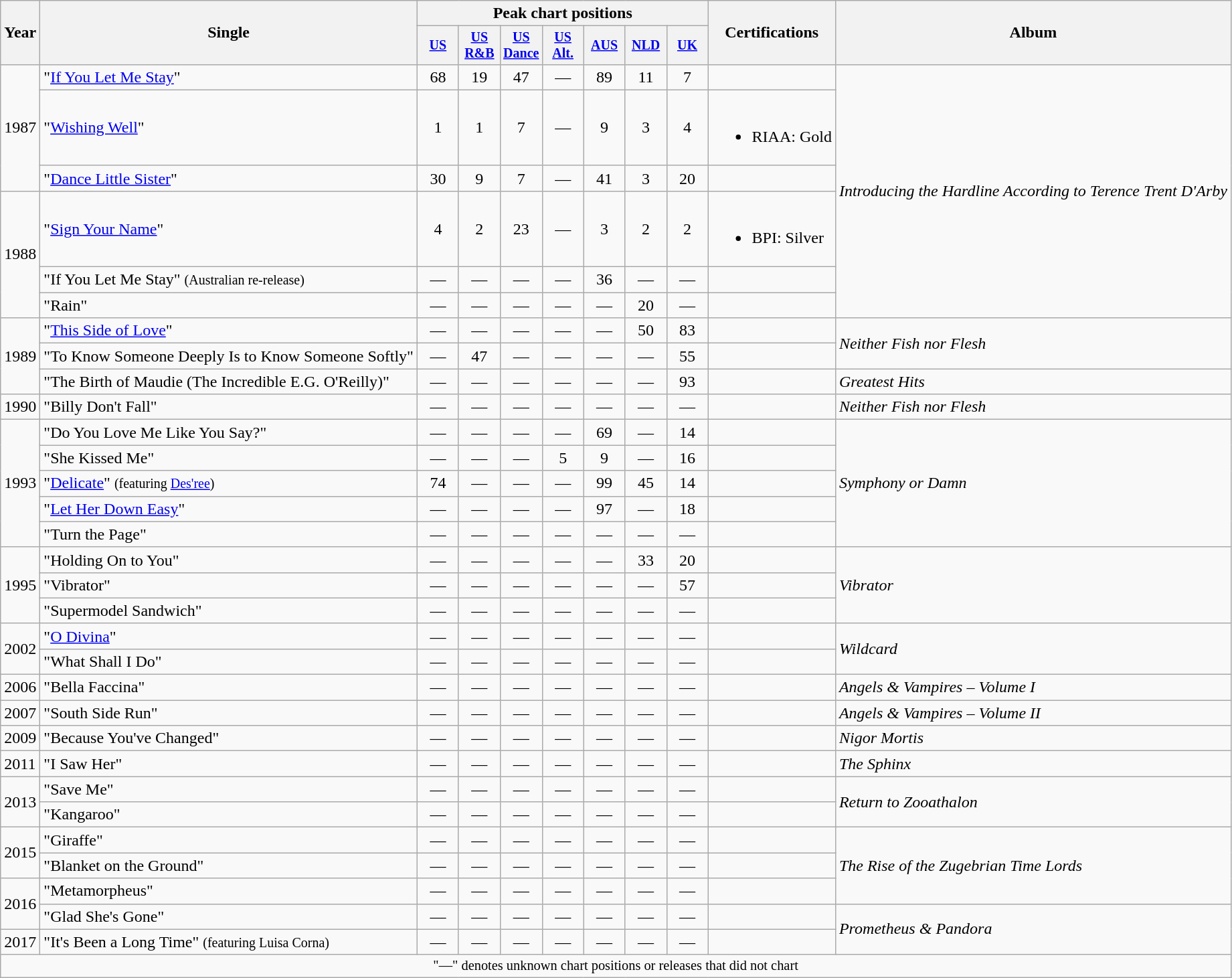<table class="wikitable">
<tr>
<th rowspan="2">Year</th>
<th rowspan="2">Single</th>
<th colspan="7">Peak chart positions</th>
<th rowspan="2">Certifications</th>
<th rowspan="2">Album</th>
</tr>
<tr style="font-size:smaller;">
<th style="width:35px;"><a href='#'>US</a><br></th>
<th style="width:35px;"><a href='#'>US<br>R&B</a><br></th>
<th style="width:35px;"><a href='#'>US<br>Dance</a><br></th>
<th style="width:35px;"><a href='#'>US<br>Alt.</a><br></th>
<th style="width:35px;"><a href='#'>AUS</a><br></th>
<th style="width:35px;"><a href='#'>NLD</a><br></th>
<th style="width:35px;"><a href='#'>UK</a><br></th>
</tr>
<tr>
<td rowspan="3">1987</td>
<td>"<a href='#'>If You Let Me Stay</a>"</td>
<td style="text-align:center;">68</td>
<td style="text-align:center;">19</td>
<td style="text-align:center;">47</td>
<td style="text-align:center;">—</td>
<td style="text-align:center;">89</td>
<td style="text-align:center;">11</td>
<td style="text-align:center;">7</td>
<td></td>
<td rowspan=6><em>Introducing the Hardline According to Terence Trent D'Arby</em></td>
</tr>
<tr>
<td>"<a href='#'>Wishing Well</a>"</td>
<td style="text-align:center;">1</td>
<td style="text-align:center;">1</td>
<td style="text-align:center;">7</td>
<td style="text-align:center;">—</td>
<td style="text-align:center;">9</td>
<td style="text-align:center;">3</td>
<td style="text-align:center;">4</td>
<td><br><ul><li>RIAA: Gold</li></ul></td>
</tr>
<tr>
<td>"<a href='#'>Dance Little Sister</a>"</td>
<td style="text-align:center;">30</td>
<td style="text-align:center;">9</td>
<td style="text-align:center;">7</td>
<td style="text-align:center;">—</td>
<td style="text-align:center;">41</td>
<td style="text-align:center;">3</td>
<td style="text-align:center;">20</td>
<td></td>
</tr>
<tr>
<td rowspan="3">1988</td>
<td>"<a href='#'>Sign Your Name</a>"</td>
<td style="text-align:center;">4</td>
<td style="text-align:center;">2</td>
<td style="text-align:center;">23</td>
<td style="text-align:center;">—</td>
<td style="text-align:center;">3</td>
<td style="text-align:center;">2</td>
<td style="text-align:center;">2</td>
<td><br><ul><li>BPI: Silver</li></ul></td>
</tr>
<tr>
<td>"If You Let Me Stay" <small>(Australian re-release)</small></td>
<td style="text-align:center;">—</td>
<td style="text-align:center;">—</td>
<td style="text-align:center;">—</td>
<td style="text-align:center;">—</td>
<td style="text-align:center;">36</td>
<td style="text-align:center;">—</td>
<td style="text-align:center;">—</td>
<td></td>
</tr>
<tr>
<td>"Rain"</td>
<td style="text-align:center;">—</td>
<td style="text-align:center;">—</td>
<td style="text-align:center;">—</td>
<td style="text-align:center;">—</td>
<td style="text-align:center;">—</td>
<td style="text-align:center;">20</td>
<td style="text-align:center;">—</td>
<td></td>
</tr>
<tr>
<td rowspan="3">1989</td>
<td>"<a href='#'>This Side of Love</a>"</td>
<td style="text-align:center;">—</td>
<td style="text-align:center;">—</td>
<td style="text-align:center;">—</td>
<td style="text-align:center;">—</td>
<td style="text-align:center;">—</td>
<td style="text-align:center;">50</td>
<td style="text-align:center;">83</td>
<td></td>
<td rowspan=2><em>Neither Fish nor Flesh</em></td>
</tr>
<tr>
<td>"To Know Someone Deeply Is to Know Someone Softly"</td>
<td style="text-align:center;">—</td>
<td style="text-align:center;">47</td>
<td style="text-align:center;">—</td>
<td style="text-align:center;">—</td>
<td style="text-align:center;">—</td>
<td style="text-align:center;">—</td>
<td style="text-align:center;">55</td>
<td></td>
</tr>
<tr>
<td>"The Birth of Maudie (The Incredible E.G. O'Reilly)"</td>
<td style="text-align:center;">—</td>
<td style="text-align:center;">—</td>
<td style="text-align:center;">—</td>
<td style="text-align:center;">—</td>
<td style="text-align:center;">—</td>
<td style="text-align:center;">—</td>
<td style="text-align:center;">93</td>
<td></td>
<td><em>Greatest Hits</em></td>
</tr>
<tr>
<td>1990</td>
<td>"Billy Don't Fall"</td>
<td style="text-align:center;">—</td>
<td style="text-align:center;">—</td>
<td style="text-align:center;">—</td>
<td style="text-align:center;">—</td>
<td style="text-align:center;">—</td>
<td style="text-align:center;">—</td>
<td style="text-align:center;">—</td>
<td></td>
<td><em>Neither Fish nor Flesh</em></td>
</tr>
<tr>
<td rowspan="5">1993</td>
<td>"Do You Love Me Like You Say?"</td>
<td style="text-align:center;">—</td>
<td style="text-align:center;">—</td>
<td style="text-align:center;">—</td>
<td style="text-align:center;">—</td>
<td style="text-align:center;">69</td>
<td style="text-align:center;">—</td>
<td style="text-align:center;">14</td>
<td></td>
<td rowspan=5><em>Symphony or Damn</em></td>
</tr>
<tr>
<td>"She Kissed Me"</td>
<td style="text-align:center;">—</td>
<td style="text-align:center;">—</td>
<td style="text-align:center;">—</td>
<td style="text-align:center;">5</td>
<td style="text-align:center;">9</td>
<td style="text-align:center;">—</td>
<td style="text-align:center;">16</td>
<td></td>
</tr>
<tr>
<td>"<a href='#'>Delicate</a>" <small>(featuring <a href='#'>Des'ree</a>)</small></td>
<td style="text-align:center;">74</td>
<td style="text-align:center;">—</td>
<td style="text-align:center;">—</td>
<td style="text-align:center;">—</td>
<td style="text-align:center;">99</td>
<td style="text-align:center;">45</td>
<td style="text-align:center;">14</td>
<td></td>
</tr>
<tr>
<td>"<a href='#'>Let Her Down Easy</a>"</td>
<td style="text-align:center;">—</td>
<td style="text-align:center;">—</td>
<td style="text-align:center;">—</td>
<td style="text-align:center;">—</td>
<td style="text-align:center;">97</td>
<td style="text-align:center;">—</td>
<td style="text-align:center;">18</td>
<td></td>
</tr>
<tr>
<td>"Turn the Page"</td>
<td style="text-align:center;">—</td>
<td style="text-align:center;">—</td>
<td style="text-align:center;">—</td>
<td style="text-align:center;">—</td>
<td style="text-align:center;">—</td>
<td style="text-align:center;">—</td>
<td style="text-align:center;">—</td>
<td></td>
</tr>
<tr>
<td rowspan="3">1995</td>
<td>"Holding On to You"</td>
<td style="text-align:center;">—</td>
<td style="text-align:center;">—</td>
<td style="text-align:center;">—</td>
<td style="text-align:center;">—</td>
<td style="text-align:center;">—</td>
<td style="text-align:center;">33</td>
<td style="text-align:center;">20</td>
<td></td>
<td rowspan=3><em>Vibrator</em></td>
</tr>
<tr>
<td>"Vibrator"</td>
<td style="text-align:center;">—</td>
<td style="text-align:center;">—</td>
<td style="text-align:center;">—</td>
<td style="text-align:center;">—</td>
<td style="text-align:center;">—</td>
<td style="text-align:center;">—</td>
<td style="text-align:center;">57</td>
<td></td>
</tr>
<tr>
<td>"Supermodel Sandwich"</td>
<td style="text-align:center;">—</td>
<td style="text-align:center;">—</td>
<td style="text-align:center;">—</td>
<td style="text-align:center;">—</td>
<td style="text-align:center;">—</td>
<td style="text-align:center;">—</td>
<td style="text-align:center;">—</td>
<td></td>
</tr>
<tr>
<td rowspan="2">2002</td>
<td>"<a href='#'>O Divina</a>"</td>
<td style="text-align:center;">—</td>
<td style="text-align:center;">—</td>
<td style="text-align:center;">—</td>
<td style="text-align:center;">—</td>
<td style="text-align:center;">—</td>
<td style="text-align:center;">—</td>
<td style="text-align:center;">—</td>
<td></td>
<td rowspan="2"><em>Wildcard</em></td>
</tr>
<tr>
<td>"What Shall I Do"</td>
<td style="text-align:center;">—</td>
<td style="text-align:center;">—</td>
<td style="text-align:center;">—</td>
<td style="text-align:center;">—</td>
<td style="text-align:center;">—</td>
<td style="text-align:center;">—</td>
<td style="text-align:center;">—</td>
<td></td>
</tr>
<tr>
<td>2006</td>
<td>"Bella Faccina"</td>
<td style="text-align:center;">—</td>
<td style="text-align:center;">—</td>
<td style="text-align:center;">—</td>
<td style="text-align:center;">—</td>
<td style="text-align:center;">—</td>
<td style="text-align:center;">—</td>
<td style="text-align:center;">—</td>
<td></td>
<td><em>Angels & Vampires – Volume I</em></td>
</tr>
<tr>
<td>2007</td>
<td>"South Side Run"</td>
<td style="text-align:center;">—</td>
<td style="text-align:center;">—</td>
<td style="text-align:center;">—</td>
<td style="text-align:center;">—</td>
<td style="text-align:center;">—</td>
<td style="text-align:center;">—</td>
<td style="text-align:center;">—</td>
<td></td>
<td><em>Angels & Vampires – Volume II</em></td>
</tr>
<tr>
<td>2009</td>
<td>"Because You've Changed"</td>
<td style="text-align:center;">—</td>
<td style="text-align:center;">—</td>
<td style="text-align:center;">—</td>
<td style="text-align:center;">—</td>
<td style="text-align:center;">—</td>
<td style="text-align:center;">—</td>
<td style="text-align:center;">—</td>
<td></td>
<td><em>Nigor Mortis</em></td>
</tr>
<tr>
<td>2011</td>
<td>"I Saw Her"</td>
<td style="text-align:center;">—</td>
<td style="text-align:center;">—</td>
<td style="text-align:center;">—</td>
<td style="text-align:center;">—</td>
<td style="text-align:center;">—</td>
<td style="text-align:center;">—</td>
<td style="text-align:center;">—</td>
<td></td>
<td><em>The Sphinx</em></td>
</tr>
<tr>
<td rowspan="2">2013</td>
<td>"Save Me"</td>
<td style="text-align:center;">—</td>
<td style="text-align:center;">—</td>
<td style="text-align:center;">—</td>
<td style="text-align:center;">—</td>
<td style="text-align:center;">—</td>
<td style="text-align:center;">—</td>
<td style="text-align:center;">—</td>
<td></td>
<td rowspan="2"><em>Return to Zooathalon</em></td>
</tr>
<tr>
<td>"Kangaroo"</td>
<td style="text-align:center;">—</td>
<td style="text-align:center;">—</td>
<td style="text-align:center;">—</td>
<td style="text-align:center;">—</td>
<td style="text-align:center;">—</td>
<td style="text-align:center;">—</td>
<td style="text-align:center;">—</td>
<td></td>
</tr>
<tr>
<td rowspan="2">2015</td>
<td>"Giraffe"</td>
<td style="text-align:center;">—</td>
<td style="text-align:center;">—</td>
<td style="text-align:center;">—</td>
<td style="text-align:center;">—</td>
<td style="text-align:center;">—</td>
<td style="text-align:center;">—</td>
<td style="text-align:center;">—</td>
<td></td>
<td rowspan="3"><em>The Rise of the Zugebrian Time Lords</em></td>
</tr>
<tr>
<td>"Blanket on the Ground"</td>
<td style="text-align:center;">—</td>
<td style="text-align:center;">—</td>
<td style="text-align:center;">—</td>
<td style="text-align:center;">—</td>
<td style="text-align:center;">—</td>
<td style="text-align:center;">—</td>
<td style="text-align:center;">—</td>
<td></td>
</tr>
<tr>
<td rowspan="2">2016</td>
<td>"Metamorpheus"</td>
<td style="text-align:center;">—</td>
<td style="text-align:center;">—</td>
<td style="text-align:center;">—</td>
<td style="text-align:center;">—</td>
<td style="text-align:center;">—</td>
<td style="text-align:center;">—</td>
<td style="text-align:center;">—</td>
<td></td>
</tr>
<tr>
<td>"Glad She's Gone"</td>
<td style="text-align:center;">—</td>
<td style="text-align:center;">—</td>
<td style="text-align:center;">—</td>
<td style="text-align:center;">—</td>
<td style="text-align:center;">—</td>
<td style="text-align:center;">—</td>
<td style="text-align:center;">—</td>
<td></td>
<td rowspan="2"><em>Prometheus & Pandora</em></td>
</tr>
<tr>
<td>2017</td>
<td>"It's Been a Long Time" <small>(featuring Luisa Corna)</small></td>
<td style="text-align:center;">—</td>
<td style="text-align:center;">—</td>
<td style="text-align:center;">—</td>
<td style="text-align:center;">—</td>
<td style="text-align:center;">—</td>
<td style="text-align:center;">—</td>
<td style="text-align:center;">—</td>
<td></td>
</tr>
<tr>
<td colspan="20" style="text-align:center;font-size:85%">"—" denotes unknown chart positions or releases that did not chart</td>
</tr>
</table>
